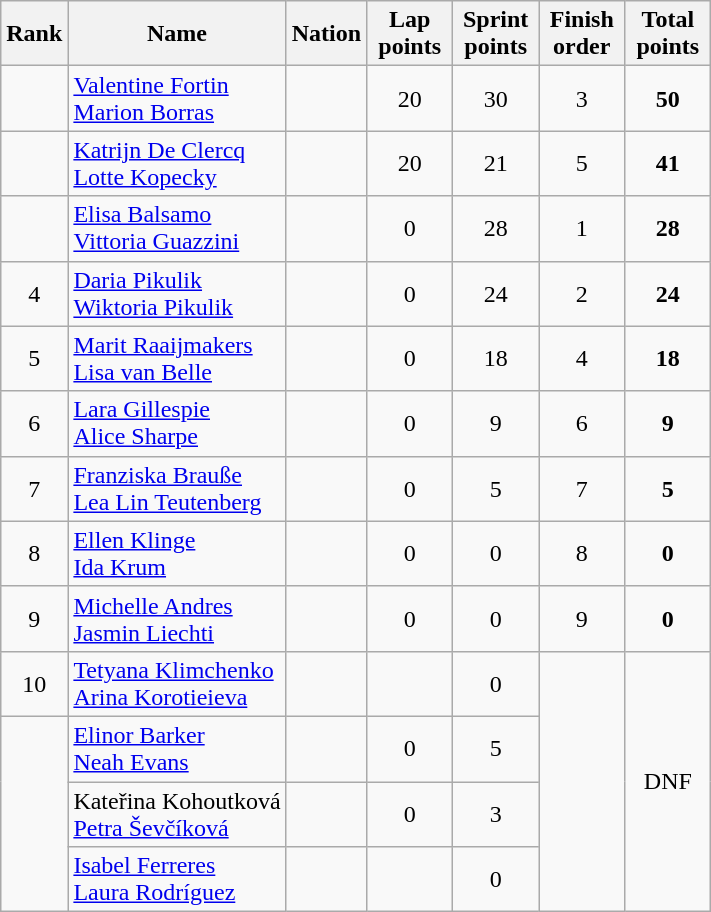<table class="wikitable sortable" style="text-align:center">
<tr>
<th>Rank</th>
<th>Name</th>
<th>Nation</th>
<th width=50>Lap points</th>
<th width=50>Sprint points</th>
<th width=50>Finish order</th>
<th width=50>Total points</th>
</tr>
<tr>
<td></td>
<td align=left><a href='#'>Valentine Fortin</a><br><a href='#'>Marion Borras</a></td>
<td align=left></td>
<td>20</td>
<td>30</td>
<td>3</td>
<td><strong>50</strong></td>
</tr>
<tr>
<td></td>
<td align=left><a href='#'>Katrijn De Clercq</a><br><a href='#'>Lotte Kopecky</a></td>
<td align=left></td>
<td>20</td>
<td>21</td>
<td>5</td>
<td><strong>41</strong></td>
</tr>
<tr>
<td></td>
<td align=left><a href='#'>Elisa Balsamo</a><br><a href='#'>Vittoria Guazzini</a></td>
<td align=left></td>
<td>0</td>
<td>28</td>
<td>1</td>
<td><strong>28</strong></td>
</tr>
<tr>
<td>4</td>
<td align=left><a href='#'>Daria Pikulik</a><br><a href='#'>Wiktoria Pikulik</a></td>
<td align=left></td>
<td>0</td>
<td>24</td>
<td>2</td>
<td><strong>24</strong></td>
</tr>
<tr>
<td>5</td>
<td align=left><a href='#'>Marit Raaijmakers</a><br><a href='#'>Lisa van Belle</a></td>
<td align=left></td>
<td>0</td>
<td>18</td>
<td>4</td>
<td><strong>18</strong></td>
</tr>
<tr>
<td>6</td>
<td align=left><a href='#'>Lara Gillespie</a><br><a href='#'>Alice Sharpe</a></td>
<td align=left></td>
<td>0</td>
<td>9</td>
<td>6</td>
<td><strong>9</strong></td>
</tr>
<tr>
<td>7</td>
<td align=left><a href='#'>Franziska Brauße</a><br><a href='#'>Lea Lin Teutenberg</a></td>
<td align=left></td>
<td>0</td>
<td>5</td>
<td>7</td>
<td><strong>5</strong></td>
</tr>
<tr>
<td>8</td>
<td align=left><a href='#'>Ellen Klinge</a><br><a href='#'>Ida Krum</a></td>
<td align=left></td>
<td>0</td>
<td>0</td>
<td>8</td>
<td><strong>0</strong></td>
</tr>
<tr>
<td>9</td>
<td align=left><a href='#'>Michelle Andres</a><br><a href='#'>Jasmin Liechti</a></td>
<td align=left></td>
<td>0</td>
<td>0</td>
<td>9</td>
<td><strong>0</strong></td>
</tr>
<tr>
<td>10</td>
<td align=left><a href='#'>Tetyana Klimchenko</a><br><a href='#'>Arina Korotieieva</a></td>
<td align=left></td>
<td></td>
<td>0</td>
<td rowspan=4></td>
<td rowspan=4>DNF</td>
</tr>
<tr>
<td rowspan=3></td>
<td align=left><a href='#'>Elinor Barker</a><br><a href='#'>Neah Evans</a></td>
<td align=left></td>
<td>0</td>
<td>5</td>
</tr>
<tr>
<td align=left>Kateřina Kohoutková<br><a href='#'>Petra Ševčíková</a></td>
<td align=left></td>
<td>0</td>
<td>3</td>
</tr>
<tr>
<td align=left><a href='#'>Isabel Ferreres</a><br><a href='#'>Laura Rodríguez</a></td>
<td align=left></td>
<td></td>
<td>0</td>
</tr>
</table>
